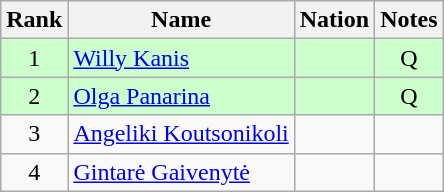<table class="wikitable sortable" style="text-align:center">
<tr>
<th>Rank</th>
<th>Name</th>
<th>Nation</th>
<th>Notes</th>
</tr>
<tr bgcolor=ccffcc>
<td>1</td>
<td align=left><a href='#'>Willy Kanis</a></td>
<td align=left></td>
<td>Q</td>
</tr>
<tr bgcolor=ccffcc>
<td>2</td>
<td align=left><a href='#'>Olga Panarina</a></td>
<td align=left></td>
<td>Q</td>
</tr>
<tr>
<td>3</td>
<td align=left><a href='#'>Angeliki Koutsonikoli</a></td>
<td align=left></td>
<td></td>
</tr>
<tr>
<td>4</td>
<td align=left><a href='#'>Gintarė Gaivenytė</a></td>
<td align=left></td>
<td></td>
</tr>
</table>
